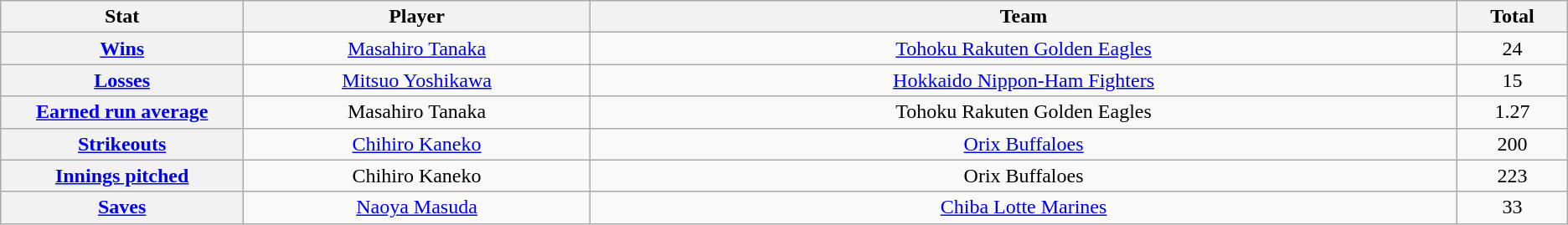<table class="wikitable" style="text-align:center;">
<tr>
<th scope="col" width="7%">Stat</th>
<th scope="col" width="10%">Player</th>
<th scope="col" width="25%">Team</th>
<th scope="col" width="3%">Total</th>
</tr>
<tr>
<th scope="row" style="text-align:center;"><a href='#'>Wins</a></th>
<td><a href='#'>Masahiro Tanaka</a></td>
<td><a href='#'>Tohoku Rakuten Golden Eagles</a></td>
<td>24</td>
</tr>
<tr>
<th scope="row" style="text-align:center;"><a href='#'>Losses</a></th>
<td><a href='#'>Mitsuo Yoshikawa</a></td>
<td><a href='#'>Hokkaido Nippon-Ham Fighters</a></td>
<td>15</td>
</tr>
<tr>
<th scope="row" style="text-align:center;"><a href='#'>Earned run average</a></th>
<td>Masahiro Tanaka</td>
<td>Tohoku Rakuten Golden Eagles</td>
<td>1.27</td>
</tr>
<tr>
<th scope="row" style="text-align:center;"><a href='#'>Strikeouts</a></th>
<td><a href='#'>Chihiro Kaneko</a></td>
<td><a href='#'>Orix Buffaloes</a></td>
<td>200</td>
</tr>
<tr>
<th scope="row" style="text-align:center;"><a href='#'>Innings pitched</a></th>
<td>Chihiro Kaneko</td>
<td>Orix Buffaloes</td>
<td>223</td>
</tr>
<tr>
<th scope="row" style="text-align:center;"><a href='#'>Saves</a></th>
<td><a href='#'>Naoya Masuda</a></td>
<td><a href='#'>Chiba Lotte Marines</a></td>
<td>33</td>
</tr>
</table>
